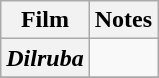<table class="wikitable sortable">
<tr>
<th>Film</th>
<th>Notes</th>
</tr>
<tr>
<th><em>Dilruba</em></th>
<td></td>
</tr>
<tr>
</tr>
</table>
